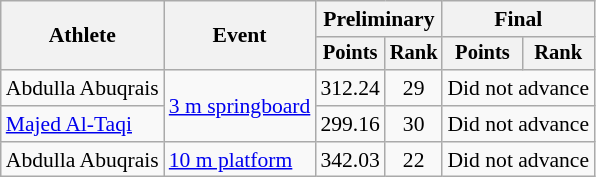<table class=wikitable style=font-size:90%;text-align:center>
<tr>
<th rowspan=2>Athlete</th>
<th rowspan=2>Event</th>
<th colspan=2>Preliminary</th>
<th colspan=2>Final</th>
</tr>
<tr style=font-size:95%>
<th>Points</th>
<th>Rank</th>
<th>Points</th>
<th>Rank</th>
</tr>
<tr>
<td align=left>Abdulla Abuqrais</td>
<td align=left rowspan=2><a href='#'>3 m springboard</a></td>
<td>312.24</td>
<td>29</td>
<td colspan=2>Did not advance</td>
</tr>
<tr>
<td align=left><a href='#'>Majed Al-Taqi</a></td>
<td>299.16</td>
<td>30</td>
<td colspan=2>Did not advance</td>
</tr>
<tr>
<td align=left>Abdulla Abuqrais</td>
<td align=left><a href='#'>10 m platform</a></td>
<td>342.03</td>
<td>22</td>
<td colspan=2>Did not advance</td>
</tr>
</table>
